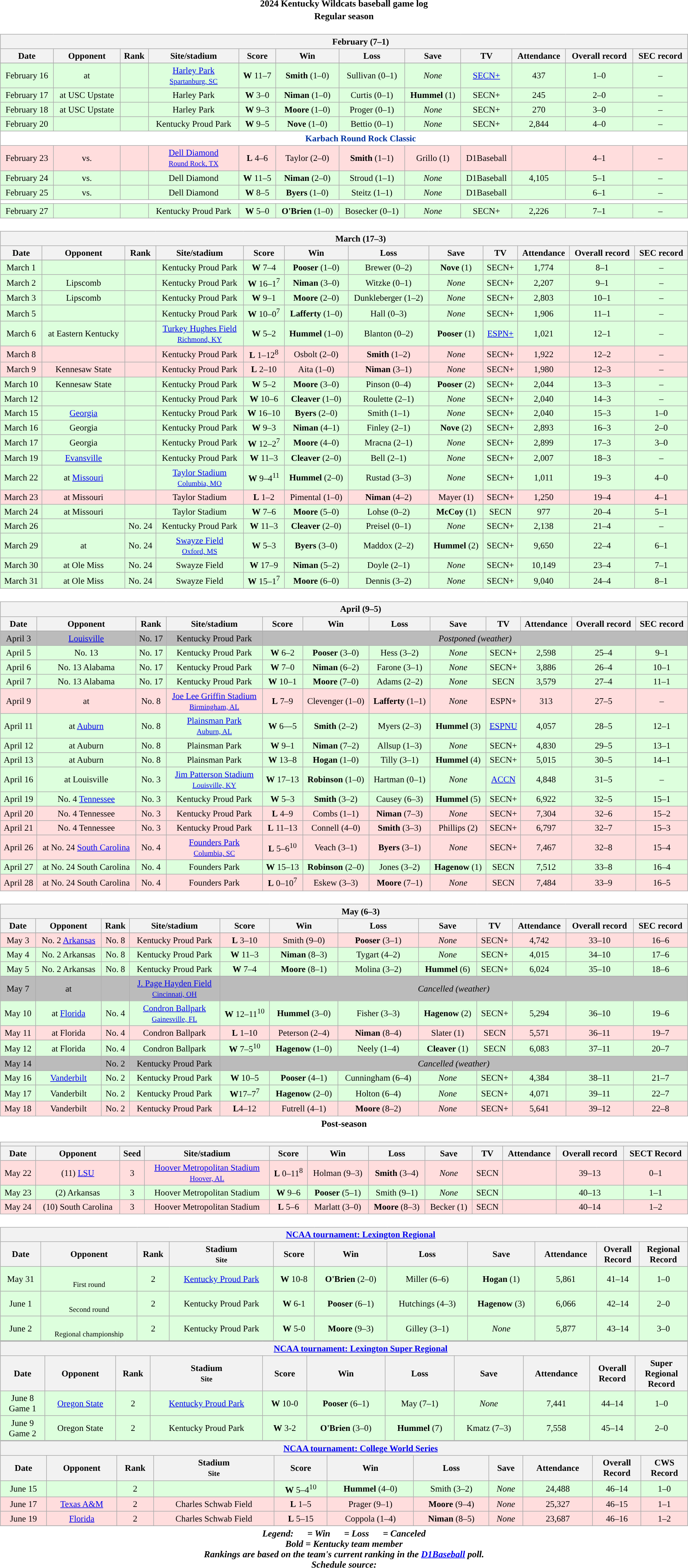<table class="toccolours" width=95% style="clear:both; margin:1.5em auto; text-align:center;">
<tr>
<th colspan=2>2024 Kentucky Wildcats baseball game log</th>
</tr>
<tr>
<th colspan=2>Regular season</th>
</tr>
<tr valign="top">
<td><br><table class="wikitable collapsible collapsed" style="margin:auto; width:100%; text-align:center; font-size:95%">
<tr>
<th colspan=12 style="padding-left:4em;">February (7–1)</th>
</tr>
<tr>
<th>Date</th>
<th>Opponent</th>
<th>Rank</th>
<th>Site/stadium</th>
<th>Score</th>
<th>Win</th>
<th>Loss</th>
<th>Save</th>
<th>TV</th>
<th>Attendance</th>
<th>Overall record</th>
<th>SEC record</th>
</tr>
<tr>
</tr>
<tr align="center" bgcolor=#ddffdd>
<td>February 16</td>
<td>at </td>
<td></td>
<td><a href='#'>Harley Park</a><br><small><a href='#'>Spartanburg, SC</a></small></td>
<td><strong>W</strong> 11–7</td>
<td><strong>Smith</strong> (1–0)</td>
<td>Sullivan (0–1)</td>
<td><em>None</em></td>
<td><a href='#'>SECN+</a></td>
<td>437</td>
<td>1–0</td>
<td>–</td>
</tr>
<tr align="center" bgcolor=#ddffdd>
<td>February 17</td>
<td>at USC Upstate</td>
<td></td>
<td>Harley Park</td>
<td><strong>W</strong> 3–0</td>
<td><strong>Niman</strong> (1–0)</td>
<td>Curtis (0–1)</td>
<td><strong>Hummel</strong> (1)</td>
<td>SECN+</td>
<td>245</td>
<td>2–0</td>
<td>–</td>
</tr>
<tr align="center" bgcolor=#ddffdd>
<td>February 18</td>
<td>at USC Upstate</td>
<td></td>
<td>Harley Park</td>
<td><strong>W</strong> 9–3</td>
<td><strong>Moore</strong> (1–0)</td>
<td>Proger (0–1)</td>
<td><em>None</em></td>
<td>SECN+</td>
<td>270</td>
<td>3–0</td>
<td>–</td>
</tr>
<tr align="center" bgcolor=#ddffdd>
<td>February 20</td>
<td></td>
<td></td>
<td>Kentucky Proud Park</td>
<td><strong>W</strong> 9–5</td>
<td><strong>Nove</strong> (1–0)</td>
<td>Bettio (0–1)</td>
<td><em>None</em></td>
<td>SECN+</td>
<td>2,844</td>
<td>4–0</td>
<td>–</td>
</tr>
<tr>
<th colspan=12 style="padding-left:4em;background:#FFFFFF; color:#0033A0;">Karbach Round Rock Classic</th>
</tr>
<tr align="center" bgcolor=#ffdddd>
<td>February 23</td>
<td>vs. </td>
<td></td>
<td><a href='#'>Dell Diamond</a><br><small><a href='#'>Round Rock, TX</a></small></td>
<td><strong>L</strong> 4–6</td>
<td>Taylor (2–0)</td>
<td><strong>Smith</strong> (1–1)</td>
<td>Grillo (1)</td>
<td>D1Baseball</td>
<td></td>
<td>4–1</td>
<td>–</td>
</tr>
<tr align="center" bgcolor=#ddffdd>
<td>February 24</td>
<td>vs. </td>
<td></td>
<td>Dell Diamond</td>
<td><strong>W</strong> 11–5</td>
<td><strong>Niman</strong> (2–0)</td>
<td>Stroud (1–1)</td>
<td><em>None</em></td>
<td>D1Baseball</td>
<td>4,105</td>
<td>5–1</td>
<td>–</td>
</tr>
<tr align="center" bgcolor=#ddffdd>
<td>February 25</td>
<td>vs. </td>
<td></td>
<td>Dell Diamond</td>
<td><strong>W</strong> 8–5</td>
<td><strong>Byers</strong> (1–0)</td>
<td>Steitz (1–1)</td>
<td><em>None</em></td>
<td>D1Baseball</td>
<td></td>
<td>6–1</td>
<td>–</td>
</tr>
<tr>
<th colspan=12 style="padding-left:4em;background:#FFFFFF; color:white"></th>
</tr>
<tr align="center" bgcolor=#ddffdd>
<td>February 27</td>
<td></td>
<td></td>
<td>Kentucky Proud Park</td>
<td><strong>W</strong> 5–0</td>
<td><strong>O'Brien</strong> (1–0)</td>
<td>Bosecker (0–1)</td>
<td><em>None</em></td>
<td>SECN+</td>
<td>2,226</td>
<td>7–1</td>
<td>–</td>
</tr>
</table>
</td>
</tr>
<tr>
<td><br><table class="wikitable collapsible collapsed" style="margin:auto; width:100%; text-align:center; font-size:95%">
<tr>
<th colspan=12 style="padding-left:4em;">March (17–3)</th>
</tr>
<tr>
<th>Date</th>
<th>Opponent</th>
<th>Rank</th>
<th>Site/stadium</th>
<th>Score</th>
<th>Win</th>
<th>Loss</th>
<th>Save</th>
<th>TV</th>
<th>Attendance</th>
<th>Overall record</th>
<th>SEC record</th>
</tr>
<tr>
</tr>
<tr align="center" bgcolor=#ddffdd>
<td>March 1</td>
<td></td>
<td></td>
<td>Kentucky Proud Park</td>
<td><strong>W</strong> 7–4</td>
<td><strong>Pooser</strong> (1–0)</td>
<td>Brewer (0–2)</td>
<td><strong>Nove</strong> (1)</td>
<td>SECN+</td>
<td>1,774</td>
<td>8–1</td>
<td>–</td>
</tr>
<tr align="center" bgcolor=#ddffdd>
<td>March 2</td>
<td>Lipscomb</td>
<td></td>
<td>Kentucky Proud Park</td>
<td><strong>W</strong> 16–1<sup>7</sup></td>
<td><strong>Niman</strong> (3–0)</td>
<td>Witzke (0–1)</td>
<td><em>None</em></td>
<td>SECN+</td>
<td>2,207</td>
<td>9–1</td>
<td>–</td>
</tr>
<tr align="center" bgcolor=#ddffdd>
<td>March 3</td>
<td>Lipscomb</td>
<td></td>
<td>Kentucky Proud Park</td>
<td><strong>W</strong> 9–1</td>
<td><strong>Moore</strong> (2–0)</td>
<td>Dunkleberger (1–2)</td>
<td><em>None</em></td>
<td>SECN+</td>
<td>2,803</td>
<td>10–1</td>
<td>–</td>
</tr>
<tr align="center" bgcolor=#ddffdd>
<td>March 5</td>
<td></td>
<td></td>
<td>Kentucky Proud Park</td>
<td><strong>W</strong> 10–0<sup>7</sup></td>
<td><strong>Lafferty</strong> (1–0)</td>
<td>Hall (0–3)</td>
<td><em>None</em></td>
<td>SECN+</td>
<td>1,906</td>
<td>11–1</td>
<td>–</td>
</tr>
<tr align="center" bgcolor=#ddffdd>
<td>March 6</td>
<td>at Eastern Kentucky</td>
<td></td>
<td><a href='#'>Turkey Hughes Field</a><br><small><a href='#'>Richmond, KY</a></small></td>
<td><strong>W</strong> 5–2</td>
<td><strong>Hummel</strong> (1–0)</td>
<td>Blanton (0–2)</td>
<td><strong>Pooser</strong> (1)</td>
<td><a href='#'>ESPN+</a></td>
<td>1,021</td>
<td>12–1</td>
<td>–</td>
</tr>
<tr align="center" bgcolor=#ffdddd>
<td>March 8</td>
<td></td>
<td></td>
<td>Kentucky Proud Park</td>
<td><strong>L</strong> 1–12<sup>8</sup></td>
<td>Osbolt (2–0)</td>
<td><strong>Smith</strong> (1–2)</td>
<td><em>None</em></td>
<td>SECN+</td>
<td>1,922</td>
<td>12–2</td>
<td>–</td>
</tr>
<tr align="center" bgcolor=#ffdddd>
<td>March 9</td>
<td>Kennesaw State</td>
<td></td>
<td>Kentucky Proud Park</td>
<td><strong>L</strong> 2–10</td>
<td>Aita (1–0)</td>
<td><strong>Niman</strong> (3–1)</td>
<td><em>None</em></td>
<td>SECN+</td>
<td>1,980</td>
<td>12–3</td>
<td>–</td>
</tr>
<tr align="center" bgcolor=#ddffdd>
<td>March 10</td>
<td>Kennesaw State</td>
<td></td>
<td>Kentucky Proud Park</td>
<td><strong>W</strong> 5–2</td>
<td><strong>Moore</strong> (3–0)</td>
<td>Pinson (0–4)</td>
<td><strong>Pooser</strong> (2)</td>
<td>SECN+</td>
<td>2,044</td>
<td>13–3</td>
<td>–</td>
</tr>
<tr align="center" bgcolor=#ddffdd>
<td>March 12</td>
<td></td>
<td></td>
<td>Kentucky Proud Park</td>
<td><strong>W</strong> 10–6</td>
<td><strong>Cleaver</strong> (1–0)</td>
<td>Roulette (2–1)</td>
<td><em>None</em></td>
<td>SECN+</td>
<td>2,040</td>
<td>14–3</td>
<td>–</td>
</tr>
<tr align="center" bgcolor=#ddffdd>
<td>March 15</td>
<td><a href='#'>Georgia</a></td>
<td></td>
<td>Kentucky Proud Park</td>
<td><strong>W</strong> 16–10</td>
<td><strong>Byers</strong> (2–0)</td>
<td>Smith (1–1)</td>
<td><em>None</em></td>
<td>SECN+</td>
<td>2,040</td>
<td>15–3</td>
<td>1–0</td>
</tr>
<tr align="center" bgcolor=#ddffdd>
<td>March 16</td>
<td>Georgia</td>
<td></td>
<td>Kentucky Proud Park</td>
<td><strong>W</strong> 9–3</td>
<td><strong>Niman</strong> (4–1)</td>
<td>Finley (2–1)</td>
<td><strong>Nove</strong> (2)</td>
<td>SECN+</td>
<td>2,893</td>
<td>16–3</td>
<td>2–0</td>
</tr>
<tr align="center" bgcolor=#ddffdd>
<td>March 17</td>
<td>Georgia</td>
<td></td>
<td>Kentucky Proud Park</td>
<td><strong>W</strong> 12–2<sup>7</sup></td>
<td><strong>Moore</strong> (4–0)</td>
<td>Mracna (2–1)</td>
<td><em>None</em></td>
<td>SECN+</td>
<td>2,899</td>
<td>17–3</td>
<td>3–0</td>
</tr>
<tr align="center" bgcolor=#ddffdd>
<td>March 19</td>
<td><a href='#'>Evansville</a></td>
<td></td>
<td>Kentucky Proud Park</td>
<td><strong>W</strong> 11–3</td>
<td><strong>Cleaver</strong> (2–0)</td>
<td>Bell (2–1)</td>
<td><em>None</em></td>
<td>SECN+</td>
<td>2,007</td>
<td>18–3</td>
<td>–</td>
</tr>
<tr align="center" bgcolor=#ddffdd>
<td>March 22</td>
<td>at <a href='#'>Missouri</a></td>
<td></td>
<td><a href='#'>Taylor Stadium</a><br><small><a href='#'>Columbia, MO</a></small></td>
<td><strong>W</strong> 9–4<sup>11</sup></td>
<td><strong>Hummel</strong> (2–0)</td>
<td>Rustad (3–3)</td>
<td><em>None</em></td>
<td>SECN+</td>
<td>1,011</td>
<td>19–3</td>
<td>4–0</td>
</tr>
<tr align="center" bgcolor=#ffdddd>
<td>March 23</td>
<td>at Missouri</td>
<td></td>
<td>Taylor Stadium</td>
<td><strong>L</strong> 1–2</td>
<td>Pimental (1–0)</td>
<td><strong>Niman</strong> (4–2)</td>
<td>Mayer (1)</td>
<td>SECN+</td>
<td>1,250</td>
<td>19–4</td>
<td>4–1</td>
</tr>
<tr align="center" bgcolor=#ddffdd>
<td>March 24</td>
<td>at Missouri</td>
<td></td>
<td>Taylor Stadium</td>
<td><strong>W</strong> 7–6</td>
<td><strong>Moore</strong> (5–0)</td>
<td>Lohse (0–2)</td>
<td><strong>McCoy</strong> (1)</td>
<td>SECN</td>
<td>977</td>
<td>20–4</td>
<td>5–1</td>
</tr>
<tr align="center" bgcolor=#ddffdd>
<td>March 26</td>
<td></td>
<td>No. 24</td>
<td>Kentucky Proud Park</td>
<td><strong>W</strong> 11–3</td>
<td><strong>Cleaver</strong> (2–0)</td>
<td>Preisel (0–1)</td>
<td><em>None</em></td>
<td>SECN+</td>
<td>2,138</td>
<td>21–4</td>
<td>–</td>
</tr>
<tr align="center" bgcolor=#ddffdd>
<td>March 29</td>
<td>at </td>
<td>No. 24</td>
<td><a href='#'>Swayze Field</a><br><small><a href='#'>Oxford, MS</a></small></td>
<td><strong>W</strong> 5–3</td>
<td><strong>Byers</strong> (3–0)</td>
<td>Maddox (2–2)</td>
<td><strong>Hummel</strong> (2)</td>
<td>SECN+</td>
<td>9,650</td>
<td>22–4</td>
<td>6–1</td>
</tr>
<tr align="center" bgcolor=#ddffdd>
<td>March 30</td>
<td>at Ole Miss</td>
<td>No. 24</td>
<td>Swayze Field</td>
<td><strong>W</strong> 17–9</td>
<td><strong>Niman</strong> (5–2)</td>
<td>Doyle (2–1)</td>
<td><em>None</em></td>
<td>SECN+</td>
<td>10,149</td>
<td>23–4</td>
<td>7–1</td>
</tr>
<tr align="center" bgcolor=#ddffdd>
<td>March 31</td>
<td>at Ole Miss</td>
<td>No. 24</td>
<td>Swayze Field</td>
<td><strong>W</strong> 15–1<sup>7</sup></td>
<td><strong>Moore</strong> (6–0)</td>
<td>Dennis (3–2)</td>
<td><em>None</em></td>
<td>SECN+</td>
<td>9,040</td>
<td>24–4</td>
<td>8–1</td>
</tr>
</table>
</td>
</tr>
<tr>
<td><br><table class="wikitable collapsible collapsed" style="margin:auto; width:100%; text-align:center; font-size:95%">
<tr>
<th colspan=12 style="padding-left:4em;">April (9–5)</th>
</tr>
<tr>
<th>Date</th>
<th>Opponent</th>
<th>Rank</th>
<th>Site/stadium</th>
<th>Score</th>
<th>Win</th>
<th>Loss</th>
<th>Save</th>
<th>TV</th>
<th>Attendance</th>
<th>Overall record</th>
<th>SEC record</th>
</tr>
<tr>
</tr>
<tr align="center" bgcolor="bbbbbb">
<td>April 3</td>
<td><a href='#'>Louisville</a></td>
<td>No. 17</td>
<td>Kentucky Proud Park</td>
<td colspan=8><em>Postponed (weather)</em></td>
</tr>
<tr align="center" bgcolor=#ddffdd>
<td>April 5</td>
<td>No. 13 </td>
<td>No. 17</td>
<td>Kentucky Proud Park</td>
<td><strong>W</strong> 6–2</td>
<td><strong>Pooser</strong> (3–0)</td>
<td>Hess (3–2)</td>
<td><em>None</em></td>
<td>SECN+</td>
<td>2,598</td>
<td>25–4</td>
<td>9–1</td>
</tr>
<tr align="center" bgcolor=#ddffdd>
<td>April 6</td>
<td>No. 13 Alabama</td>
<td>No. 17</td>
<td>Kentucky Proud Park</td>
<td><strong>W</strong> 7–0</td>
<td><strong>Niman</strong> (6–2)</td>
<td>Farone (3–1)</td>
<td><em>None</em></td>
<td>SECN+</td>
<td>3,886</td>
<td>26–4</td>
<td>10–1</td>
</tr>
<tr align="center" bgcolor=#ddffdd>
<td>April 7</td>
<td>No. 13 Alabama</td>
<td>No. 17</td>
<td>Kentucky Proud Park</td>
<td><strong>W</strong> 10–1</td>
<td><strong>Moore</strong> (7–0)</td>
<td>Adams (2–2)</td>
<td><em>None</em></td>
<td>SECN</td>
<td>3,579</td>
<td>27–4</td>
<td>11–1</td>
</tr>
<tr align="center" bgcolor=#ffdddd>
<td>April 9</td>
<td>at </td>
<td>No. 8</td>
<td><a href='#'>Joe Lee Griffin Stadium</a><br><small><a href='#'>Birmingham, AL</a></small></td>
<td><strong>L</strong> 7–9</td>
<td>Clevenger (1–0)</td>
<td><strong>Lafferty</strong> (1–1)</td>
<td><em>None</em></td>
<td>ESPN+</td>
<td>313</td>
<td>27–5</td>
<td>–</td>
</tr>
<tr align="center" bgcolor=#ddffdd>
<td>April 11</td>
<td>at <a href='#'>Auburn</a></td>
<td>No. 8</td>
<td><a href='#'>Plainsman Park</a><br><small><a href='#'>Auburn, AL</a></small></td>
<td><strong>W</strong> 6—5</td>
<td><strong>Smith</strong> (2–2)</td>
<td>Myers (2–3)</td>
<td><strong>Hummel</strong> (3)</td>
<td><a href='#'>ESPNU</a></td>
<td>4,057</td>
<td>28–5</td>
<td>12–1</td>
</tr>
<tr align="center" bgcolor=#ddffdd>
<td>April 12</td>
<td>at Auburn</td>
<td>No. 8</td>
<td>Plainsman Park</td>
<td><strong>W</strong> 9–1</td>
<td><strong>Niman</strong> (7–2)</td>
<td>Allsup (1–3)</td>
<td><em>None</em></td>
<td>SECN+</td>
<td>4,830</td>
<td>29–5</td>
<td>13–1</td>
</tr>
<tr align="center" bgcolor=#ddffdd>
<td>April 13</td>
<td>at Auburn</td>
<td>No. 8</td>
<td>Plainsman Park</td>
<td><strong>W</strong> 13–8</td>
<td><strong>Hogan</strong> (1–0)</td>
<td>Tilly (3–1)</td>
<td><strong>Hummel</strong> (4)</td>
<td>SECN+</td>
<td>5,015</td>
<td>30–5</td>
<td>14–1</td>
</tr>
<tr align="center" bgcolor=#ddffdd>
<td>April 16</td>
<td>at Louisville</td>
<td>No. 3</td>
<td><a href='#'>Jim Patterson Stadium</a><br><small><a href='#'>Louisville, KY</a></small></td>
<td><strong>W</strong> 17–13</td>
<td><strong>Robinson</strong> (1–0)</td>
<td>Hartman (0–1)</td>
<td><em>None</em></td>
<td><a href='#'>ACCN</a></td>
<td>4,848</td>
<td>31–5</td>
<td>–</td>
</tr>
<tr align="center" bgcolor=#ddffdd>
<td>April 19</td>
<td>No. 4 <a href='#'>Tennessee</a></td>
<td>No. 3</td>
<td>Kentucky Proud Park</td>
<td><strong>W</strong> 5–3</td>
<td><strong>Smith</strong> (3–2)</td>
<td>Causey (6–3)</td>
<td><strong>Hummel</strong>  (5)</td>
<td>SECN+</td>
<td>6,922</td>
<td>32–5</td>
<td>15–1</td>
</tr>
<tr align="center" bgcolor=#ffdddd>
<td>April 20</td>
<td>No. 4 Tennessee</td>
<td>No. 3</td>
<td>Kentucky Proud Park</td>
<td><strong>L</strong> 4–9</td>
<td>Combs (1–1)</td>
<td><strong>Niman</strong> (7–3)</td>
<td><em>None</em></td>
<td>SECN+</td>
<td>7,304</td>
<td>32–6</td>
<td>15–2</td>
</tr>
<tr align="center" bgcolor=#ffdddd>
<td>April 21</td>
<td>No. 4 Tennessee</td>
<td>No. 3</td>
<td>Kentucky Proud Park</td>
<td><strong>L</strong> 11–13</td>
<td>Connell (4–0)</td>
<td><strong>Smith</strong> (3–3)</td>
<td>Phillips (2)</td>
<td>SECN+</td>
<td>6,797</td>
<td>32–7</td>
<td>15–3</td>
</tr>
<tr align="center" bgcolor=#ffdddd>
<td>April 26</td>
<td>at  No. 24 <a href='#'>South Carolina</a></td>
<td>No. 4</td>
<td><a href='#'>Founders Park</a><br><small><a href='#'>Columbia, SC</a></small></td>
<td><strong>L</strong> 5–6<sup>10</sup></td>
<td>Veach (3–1)</td>
<td><strong>Byers</strong> (3–1)</td>
<td><em>None</em></td>
<td>SECN+</td>
<td>7,467</td>
<td>32–8</td>
<td>15–4</td>
</tr>
<tr align="center" bgcolor=#ddffdd>
<td>April 27</td>
<td>at  No. 24 South Carolina</td>
<td>No. 4</td>
<td>Founders Park</td>
<td><strong>W</strong> 15–13</td>
<td><strong>Robinson</strong> (2–0)</td>
<td>Jones (3–2)</td>
<td><strong>Hagenow</strong> (1)</td>
<td>SECN</td>
<td>7,512</td>
<td>33–8</td>
<td>16–4</td>
</tr>
<tr align="center" bgcolor=#ffdddd>
<td>April 28</td>
<td>at  No. 24 South Carolina</td>
<td>No. 4</td>
<td>Founders Park</td>
<td><strong>L</strong> 0–10<sup>7</sup></td>
<td>Eskew (3–3)</td>
<td><strong>Moore</strong> (7–1)</td>
<td><em>None</em></td>
<td>SECN</td>
<td>7,484</td>
<td>33–9</td>
<td>16–5</td>
</tr>
</table>
</td>
</tr>
<tr>
<td><br><table class="wikitable collapsible" style="margin:auto; width:100%; text-align:center; font-size:95%">
<tr>
<th colspan=12 style="padding-left:4em;">May (6–3)</th>
</tr>
<tr>
<th>Date</th>
<th>Opponent</th>
<th>Rank</th>
<th>Site/stadium</th>
<th>Score</th>
<th>Win</th>
<th>Loss</th>
<th>Save</th>
<th>TV</th>
<th>Attendance</th>
<th>Overall record</th>
<th>SEC record</th>
</tr>
<tr>
</tr>
<tr align="center" bgcolor=#ffdddd>
<td>May 3</td>
<td>No. 2 <a href='#'>Arkansas</a></td>
<td>No. 8</td>
<td>Kentucky Proud Park</td>
<td><strong>L</strong> 3–10</td>
<td>Smith (9–0)</td>
<td><strong>Pooser</strong> (3–1)</td>
<td><em>None</em></td>
<td>SECN+</td>
<td>4,742</td>
<td>33–10</td>
<td>16–6</td>
</tr>
<tr align="center" bgcolor=#ddffdd>
<td>May 4</td>
<td>No. 2 Arkansas</td>
<td>No. 8</td>
<td>Kentucky Proud Park</td>
<td><strong>W</strong> 11–3</td>
<td><strong>Niman</strong> (8–3)</td>
<td>Tygart (4–2)</td>
<td><em>None</em></td>
<td>SECN+</td>
<td>4,015</td>
<td>34–10</td>
<td>17–6</td>
</tr>
<tr align="center" bgcolor=#ddffdd>
<td>May 5</td>
<td>No. 2 Arkansas</td>
<td>No. 8</td>
<td>Kentucky Proud Park</td>
<td><strong>W</strong> 7–4</td>
<td><strong>Moore</strong> (8–1)</td>
<td>Molina (3–2)</td>
<td><strong>Hummel</strong> (6)</td>
<td>SECN+</td>
<td>6,024</td>
<td>35–10</td>
<td>18–6</td>
</tr>
<tr align="center" bgcolor=#bbbbbb>
<td>May 7</td>
<td>at </td>
<td></td>
<td><a href='#'>J. Page Hayden Field</a><br><small><a href='#'>Cincinnati, OH</a></small></td>
<td colspan=8><em>Cancelled (weather)</em></td>
</tr>
<tr align="center" bgcolor=#ddffdd>
<td>May 10</td>
<td>at <a href='#'>Florida</a></td>
<td>No. 4</td>
<td><a href='#'>Condron Ballpark</a><br><small><a href='#'>Gainesville, FL</a></small></td>
<td><strong>W</strong> 12–11<sup>10</sup></td>
<td><strong>Hummel</strong> (3–0)</td>
<td>Fisher (3–3)</td>
<td><strong>Hagenow</strong> (2)</td>
<td>SECN+</td>
<td>5,294</td>
<td>36–10</td>
<td>19–6</td>
</tr>
<tr align="center" bgcolor=#ffdddd>
<td>May 11</td>
<td>at Florida</td>
<td>No. 4</td>
<td>Condron Ballpark</td>
<td><strong>L</strong> 1–10</td>
<td>Peterson (2–4)</td>
<td><strong>Niman</strong> (8–4)</td>
<td>Slater (1)</td>
<td>SECN</td>
<td>5,571</td>
<td>36–11</td>
<td>19–7</td>
</tr>
<tr align="center" bgcolor=#ddffdd>
<td>May 12</td>
<td>at Florida</td>
<td>No. 4</td>
<td>Condron Ballpark</td>
<td><strong>W</strong> 7–5<sup>10</sup></td>
<td><strong>Hagenow</strong> (1–0)</td>
<td>Neely (1–4)</td>
<td><strong>Cleaver</strong> (1)</td>
<td>SECN</td>
<td>6,083</td>
<td>37–11</td>
<td>20–7</td>
</tr>
<tr align="center" bgcolor=#bbbbbb>
<td>May 14</td>
<td></td>
<td>No. 2</td>
<td>Kentucky Proud Park</td>
<td colspan=8><em>Cancelled (weather)</em></td>
</tr>
<tr align="center" bgcolor=#ddffdd>
<td>May 16</td>
<td><a href='#'>Vanderbilt</a></td>
<td>No. 2</td>
<td>Kentucky Proud Park</td>
<td><strong>W</strong> 10–5</td>
<td><strong>Pooser</strong> (4–1)</td>
<td>Cunningham (6–4)</td>
<td><em>None</em></td>
<td>SECN+</td>
<td>4,384</td>
<td>38–11</td>
<td>21–7</td>
</tr>
<tr align="center" bgcolor=#ddffdd>
<td>May 17</td>
<td>Vanderbilt</td>
<td>No. 2</td>
<td>Kentucky Proud Park</td>
<td><strong>W</strong>17–7<sup>7</sup></td>
<td><strong>Hagenow</strong> (2–0)</td>
<td>Holton (6–4)</td>
<td><em>None</em></td>
<td>SECN+</td>
<td>4,071</td>
<td>39–11</td>
<td>22–7</td>
</tr>
<tr align="center" bgcolor=#ffdddd>
<td>May 18</td>
<td>Vanderbilt</td>
<td>No. 2</td>
<td>Kentucky Proud Park</td>
<td><strong>L</strong>4–12</td>
<td>Futrell (4–1)</td>
<td><strong>Moore</strong> (8–2)</td>
<td><em>None</em></td>
<td>SECN+</td>
<td>5,641</td>
<td>39–12</td>
<td>22–8</td>
</tr>
</table>
</td>
</tr>
<tr>
<th colspan=2>Post-season</th>
</tr>
<tr>
<td><br><table class="wikitable collapsible" style="margin:auto; width:100%; text-align:center; font-size:95%">
<tr>
<th colspan=12 style="padding-left:4em;"></th>
</tr>
<tr>
<th>Date</th>
<th>Opponent</th>
<th>Seed</th>
<th>Site/stadium</th>
<th>Score</th>
<th>Win</th>
<th>Loss</th>
<th>Save</th>
<th>TV</th>
<th>Attendance</th>
<th>Overall record</th>
<th>SECT Record</th>
</tr>
<tr align="center" bgcolor="ffdddd">
<td>May 22</td>
<td>(11) <a href='#'>LSU</a></td>
<td>3</td>
<td><a href='#'>Hoover Metropolitan Stadium</a><br><small><a href='#'>Hoover, AL</a></small></td>
<td><strong>L</strong> 0–11<sup>8</sup></td>
<td>Holman (9–3)</td>
<td><strong>Smith</strong> (3–4)</td>
<td><em>None</em></td>
<td>SECN</td>
<td></td>
<td>39–13</td>
<td>0–1</td>
</tr>
<tr align="center" bgcolor="#ddffdd">
<td>May 23</td>
<td>(2) Arkansas</td>
<td>3</td>
<td>Hoover Metropolitan Stadium</td>
<td><strong>W</strong> 9–6</td>
<td><strong>Pooser</strong> (5–1)</td>
<td>Smith (9–1)</td>
<td><em>None</em></td>
<td>SECN</td>
<td></td>
<td>40–13</td>
<td>1–1</td>
</tr>
<tr align="center" bgcolor="ffdddd">
<td>May 24</td>
<td>(10) South Carolina</td>
<td>3</td>
<td>Hoover Metropolitan Stadium</td>
<td><strong>L</strong> 5–6</td>
<td>Marlatt (3–0)</td>
<td><strong>Moore</strong> (8–3)</td>
<td>Becker (1)</td>
<td>SECN</td>
<td></td>
<td>40–14</td>
<td>1–2</td>
</tr>
</table>
</td>
</tr>
<tr>
<td><br><table class="wikitable collapsible" style="margin:auto; width:100%; text-align:center; font-size:95%">
<tr>
<th colspan=12 style="padding-left:4em;"><a href='#'><span>NCAA tournament: Lexington Regional</span></a></th>
</tr>
<tr>
<th>Date</th>
<th>Opponent</th>
<th>Rank</th>
<th>Stadium<br><small>Site</small></th>
<th>Score</th>
<th>Win</th>
<th>Loss</th>
<th>Save</th>
<th>Attendance</th>
<th>Overall<br>Record</th>
<th>Regional<br>Record</th>
</tr>
<tr align="center" bgcolor="#ddffdd">
<td>May 31</td>
<td><br><small>First round</small></td>
<td>2</td>
<td><a href='#'>Kentucky Proud Park</a></td>
<td><strong>W</strong> 10-8</td>
<td><strong>O'Brien</strong> (2–0)</td>
<td>Miller (6–6)</td>
<td><strong>Hogan</strong> (1)</td>
<td>5,861</td>
<td>41–14</td>
<td>1–0</td>
</tr>
<tr align="center" bgcolor="#ddffdd">
<td>June 1</td>
<td><br><small>Second round</small></td>
<td>2</td>
<td>Kentucky Proud Park</td>
<td><strong>W</strong> 6-1</td>
<td><strong>Pooser</strong> (6–1)</td>
<td>Hutchings (4–3)</td>
<td><strong>Hagenow</strong> (3)</td>
<td>6,066</td>
<td>42–14</td>
<td>2–0</td>
</tr>
<tr align="center" bgcolor="#ddffdd">
<td>June 2</td>
<td><br><small>Regional championship</small></td>
<td>2</td>
<td>Kentucky Proud Park</td>
<td><strong>W</strong> 5-0</td>
<td><strong>Moore</strong> (9–3)</td>
<td>Gilley (3–1)</td>
<td><em>None</em></td>
<td>5,877</td>
<td>43–14</td>
<td>3–0</td>
</tr>
<tr align="center" bgcolor="ddffdd">
</tr>
</table>
<table class="wikitable collapsible" style="margin:auto; width:100%; text-align:center; font-size:95%">
<tr>
<th colspan=12 style="padding-left:4em;"><a href='#'><span>NCAA tournament: Lexington Super Regional</span></a></th>
</tr>
<tr>
<th>Date</th>
<th>Opponent</th>
<th>Rank</th>
<th>Stadium<br><small>Site</small></th>
<th>Score</th>
<th>Win</th>
<th>Loss</th>
<th>Save</th>
<th>Attendance</th>
<th>Overall<br>Record</th>
<th>Super<br>Regional<br>Record</th>
</tr>
<tr align="center" bgcolor="#ddffdd">
<td>June 8<br>Game 1</td>
<td><a href='#'>Oregon State</a></td>
<td>2</td>
<td><a href='#'>Kentucky Proud Park</a></td>
<td><strong>W</strong> 10-0</td>
<td><strong>Pooser</strong> (6–1)</td>
<td>May (7–1)</td>
<td><em>None</em></td>
<td>7,441</td>
<td>44–14</td>
<td>1–0</td>
</tr>
<tr align="center" bgcolor="#ddffdd">
<td>June 9<br>Game 2</td>
<td>Oregon State</td>
<td>2</td>
<td>Kentucky Proud Park</td>
<td><strong>W</strong> 3-2</td>
<td><strong>O'Brien</strong> (3–0)</td>
<td><strong>Hummel</strong> (7)</td>
<td>Kmatz (7–3)</td>
<td>7,558</td>
<td>45–14</td>
<td>2–0</td>
</tr>
<tr align="center" bgcolor="ddffdd">
</tr>
</table>
<table class="wikitable collapsible" style="margin:auto; width:100%; text-align:center; font-size:95%">
<tr>
<th colspan=12 style="padding-left:4em;"><a href='#'><span>NCAA tournament: College World Series</span></a></th>
</tr>
<tr>
<th>Date</th>
<th>Opponent</th>
<th>Rank</th>
<th>Stadium<br><small>Site</small></th>
<th>Score</th>
<th>Win</th>
<th>Loss</th>
<th>Save</th>
<th>Attendance</th>
<th>Overall<br>Record</th>
<th>CWS<br>Record</th>
</tr>
<tr align="center" bgcolor="ddffdd">
<td>June 15</td>
<td></td>
<td>2</td>
<td></td>
<td><strong>W</strong> 5–4<sup>10</sup></td>
<td><strong>Hummel</strong> (4–0)</td>
<td>Smith (3–2)</td>
<td><em>None</em></td>
<td>24,488</td>
<td>46–14</td>
<td>1–0</td>
</tr>
<tr align="center" bgcolor="ffdddd">
<td>June 17</td>
<td><a href='#'>Texas A&M</a></td>
<td>2</td>
<td>Charles Schwab Field</td>
<td><strong>L</strong> 1–5</td>
<td>Prager (9–1)</td>
<td><strong>Moore</strong> (9–4)</td>
<td><em>None</em></td>
<td>25,327</td>
<td>46–15</td>
<td>1–1</td>
</tr>
<tr align="center" bgcolor="ffdddd">
<td>June 19</td>
<td><a href='#'>Florida</a></td>
<td>2</td>
<td>Charles Schwab Field</td>
<td><strong>L</strong> 5–15</td>
<td>Coppola (1–4)</td>
<td><strong>Niman</strong> (8–5)</td>
<td><em>None</em></td>
<td>23,687</td>
<td>46–16</td>
<td>1–2</td>
</tr>
<tr align="center" bgcolor="ddffdd">
</tr>
</table>
</td>
</tr>
<tr>
<th colspan=9><em>Legend:       = Win       = Loss       = Canceled<br>Bold = Kentucky team member<br>Rankings are based on the team's current ranking in the <a href='#'>D1Baseball</a> poll.</em><br><em>Schedule source:</em></th>
</tr>
</table>
